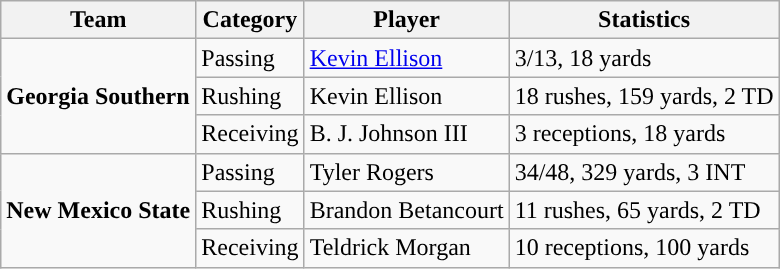<table class="wikitable" style="float: left;">
<tr>
<th>Team</th>
<th>Category</th>
<th>Player</th>
<th>Statistics</th>
</tr>
<tr>
<td rowspan=3><strong>Georgia Southern</strong></td>
<td>Passing</td>
<td><a href='#'>Kevin Ellison</a></td>
<td>3/13, 18 yards</td>
</tr>
<tr>
<td>Rushing</td>
<td>Kevin Ellison</td>
<td>18 rushes, 159 yards, 2 TD</td>
</tr>
<tr>
<td>Receiving</td>
<td>B. J. Johnson III</td>
<td>3 receptions, 18 yards</td>
</tr>
<tr>
<td rowspan=3><strong>New Mexico State</strong></td>
<td>Passing</td>
<td>Tyler Rogers</td>
<td>34/48, 329 yards, 3 INT</td>
</tr>
<tr>
<td>Rushing</td>
<td>Brandon Betancourt</td>
<td>11 rushes, 65 yards, 2 TD</td>
</tr>
<tr>
<td>Receiving</td>
<td>Teldrick Morgan</td>
<td>10 receptions, 100 yards</td>
</tr>
</table>
